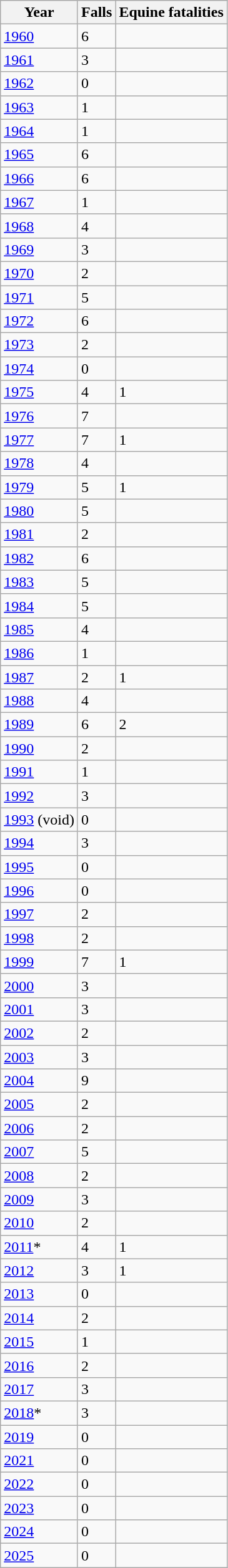<table class="wikitable sortable">
<tr>
<th>Year</th>
<th>Falls</th>
<th>Equine fatalities</th>
</tr>
<tr>
<td><a href='#'>1960</a></td>
<td>6</td>
<td></td>
</tr>
<tr>
<td><a href='#'>1961</a></td>
<td>3</td>
<td></td>
</tr>
<tr>
<td><a href='#'>1962</a></td>
<td>0</td>
<td></td>
</tr>
<tr>
<td><a href='#'>1963</a></td>
<td>1</td>
<td></td>
</tr>
<tr>
<td><a href='#'>1964</a></td>
<td>1</td>
<td></td>
</tr>
<tr>
<td><a href='#'>1965</a></td>
<td>6</td>
<td></td>
</tr>
<tr>
<td><a href='#'>1966</a></td>
<td>6</td>
<td></td>
</tr>
<tr>
<td><a href='#'>1967</a></td>
<td>1</td>
<td></td>
</tr>
<tr>
<td><a href='#'>1968</a></td>
<td>4</td>
<td></td>
</tr>
<tr>
<td><a href='#'>1969</a></td>
<td>3</td>
<td></td>
</tr>
<tr>
<td><a href='#'>1970</a></td>
<td>2</td>
<td></td>
</tr>
<tr>
<td><a href='#'>1971</a></td>
<td>5</td>
<td></td>
</tr>
<tr>
<td><a href='#'>1972</a></td>
<td>6</td>
<td></td>
</tr>
<tr>
<td><a href='#'>1973</a></td>
<td>2</td>
<td></td>
</tr>
<tr>
<td><a href='#'>1974</a></td>
<td>0</td>
<td></td>
</tr>
<tr>
<td><a href='#'>1975</a></td>
<td>4</td>
<td>1</td>
</tr>
<tr>
<td><a href='#'>1976</a></td>
<td>7</td>
<td></td>
</tr>
<tr>
<td><a href='#'>1977</a></td>
<td>7</td>
<td>1</td>
</tr>
<tr>
<td><a href='#'>1978</a></td>
<td>4</td>
<td></td>
</tr>
<tr>
<td><a href='#'>1979</a></td>
<td>5</td>
<td>1</td>
</tr>
<tr>
<td><a href='#'>1980</a></td>
<td>5</td>
<td></td>
</tr>
<tr>
<td><a href='#'>1981</a></td>
<td>2</td>
<td></td>
</tr>
<tr>
<td><a href='#'>1982</a></td>
<td>6</td>
<td></td>
</tr>
<tr>
<td><a href='#'>1983</a></td>
<td>5</td>
<td></td>
</tr>
<tr>
<td><a href='#'>1984</a></td>
<td>5</td>
<td></td>
</tr>
<tr>
<td><a href='#'>1985</a></td>
<td>4</td>
<td></td>
</tr>
<tr>
<td><a href='#'>1986</a></td>
<td>1</td>
<td></td>
</tr>
<tr>
<td><a href='#'>1987</a></td>
<td>2</td>
<td>1</td>
</tr>
<tr>
<td><a href='#'>1988</a></td>
<td>4</td>
<td></td>
</tr>
<tr>
<td><a href='#'>1989</a></td>
<td>6</td>
<td>2</td>
</tr>
<tr>
<td><a href='#'>1990</a></td>
<td>2</td>
<td></td>
</tr>
<tr>
<td><a href='#'>1991</a></td>
<td>1</td>
<td></td>
</tr>
<tr>
<td><a href='#'>1992</a></td>
<td>3</td>
<td></td>
</tr>
<tr>
<td><a href='#'>1993</a> (void)</td>
<td>0</td>
<td></td>
</tr>
<tr>
<td><a href='#'>1994</a></td>
<td>3</td>
<td></td>
</tr>
<tr>
<td><a href='#'>1995</a></td>
<td>0</td>
<td></td>
</tr>
<tr>
<td><a href='#'>1996</a></td>
<td>0</td>
<td></td>
</tr>
<tr>
<td><a href='#'>1997</a></td>
<td>2</td>
<td></td>
</tr>
<tr>
<td><a href='#'>1998</a></td>
<td>2</td>
<td></td>
</tr>
<tr>
<td><a href='#'>1999</a></td>
<td>7</td>
<td>1</td>
</tr>
<tr>
<td><a href='#'>2000</a></td>
<td>3</td>
<td></td>
</tr>
<tr>
<td><a href='#'>2001</a></td>
<td>3</td>
<td></td>
</tr>
<tr>
<td><a href='#'>2002</a></td>
<td>2</td>
<td></td>
</tr>
<tr>
<td><a href='#'>2003</a></td>
<td>3</td>
<td></td>
</tr>
<tr>
<td><a href='#'>2004</a></td>
<td>9</td>
<td></td>
</tr>
<tr>
<td><a href='#'>2005</a></td>
<td>2</td>
<td></td>
</tr>
<tr>
<td><a href='#'>2006</a></td>
<td>2</td>
<td></td>
</tr>
<tr>
<td><a href='#'>2007</a></td>
<td>5</td>
<td></td>
</tr>
<tr>
<td><a href='#'>2008</a></td>
<td>2</td>
<td></td>
</tr>
<tr>
<td><a href='#'>2009</a></td>
<td>3</td>
<td></td>
</tr>
<tr>
<td><a href='#'>2010</a></td>
<td>2</td>
<td></td>
</tr>
<tr>
<td><a href='#'>2011</a>*</td>
<td>4</td>
<td>1</td>
</tr>
<tr>
<td><a href='#'>2012</a></td>
<td>3</td>
<td>1</td>
</tr>
<tr>
<td><a href='#'>2013</a></td>
<td>0</td>
<td></td>
</tr>
<tr>
<td><a href='#'>2014</a></td>
<td>2</td>
<td></td>
</tr>
<tr>
<td><a href='#'>2015</a></td>
<td>1</td>
<td></td>
</tr>
<tr>
<td><a href='#'>2016</a></td>
<td>2</td>
<td></td>
</tr>
<tr>
<td><a href='#'>2017</a></td>
<td>3</td>
<td></td>
</tr>
<tr>
<td><a href='#'>2018</a>*</td>
<td>3</td>
<td></td>
</tr>
<tr>
<td><a href='#'>2019</a></td>
<td>0</td>
<td></td>
</tr>
<tr>
<td><a href='#'>2021</a></td>
<td>0</td>
<td></td>
</tr>
<tr>
<td><a href='#'>2022</a></td>
<td>0</td>
<td></td>
</tr>
<tr>
<td><a href='#'>2023</a></td>
<td>0</td>
<td></td>
</tr>
<tr>
<td><a href='#'>2024</a></td>
<td>0</td>
<td></td>
</tr>
<tr>
<td><a href='#'>2025</a></td>
<td>0</td>
<td></td>
</tr>
</table>
